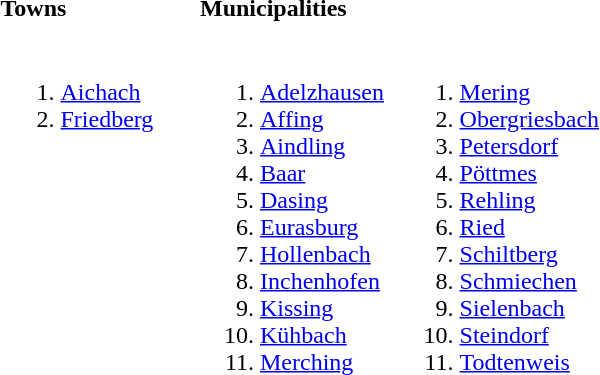<table>
<tr>
<th align=left width=33%>Towns</th>
<th align=left width=33%>Municipalities</th>
</tr>
<tr valign=top>
<td><br><ol><li><a href='#'>Aichach</a></li><li><a href='#'>Friedberg</a></li></ol></td>
<td><br><ol><li><a href='#'>Adelzhausen</a></li><li><a href='#'>Affing</a></li><li><a href='#'>Aindling</a></li><li><a href='#'>Baar</a></li><li><a href='#'>Dasing</a></li><li><a href='#'>Eurasburg</a></li><li><a href='#'>Hollenbach</a></li><li><a href='#'>Inchenhofen</a></li><li><a href='#'>Kissing</a></li><li><a href='#'>Kühbach</a></li><li><a href='#'>Merching</a></li></ol></td>
<td><br><ol>
<li> <a href='#'>Mering</a>
<li> <a href='#'>Obergriesbach</a>
<li> <a href='#'>Petersdorf</a>
<li> <a href='#'>Pöttmes</a>
<li> <a href='#'>Rehling</a>
<li> <a href='#'>Ried</a>
<li> <a href='#'>Schiltberg</a>
<li> <a href='#'>Schmiechen</a>
<li> <a href='#'>Sielenbach</a>
<li> <a href='#'>Steindorf</a>
<li> <a href='#'>Todtenweis</a>
</ol></td>
</tr>
</table>
